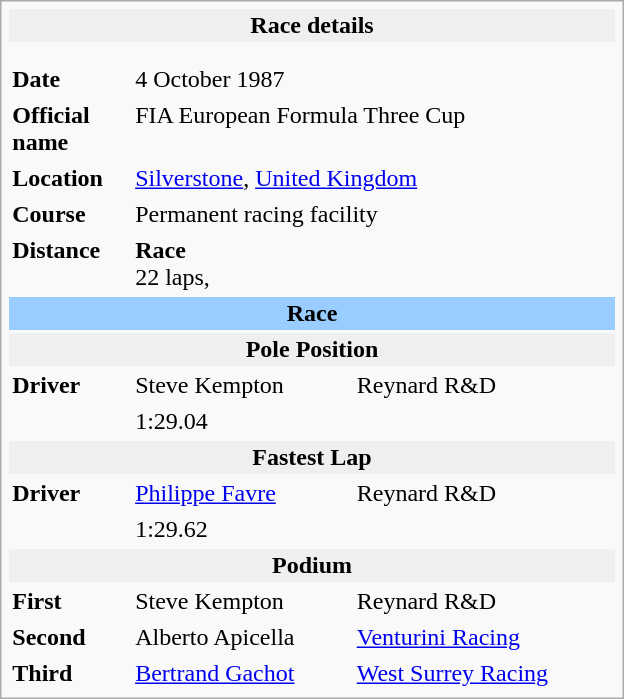<table class="infobox" align="right" cellpadding="2" style="float:right; width: 26em; ">
<tr>
<th colspan="3" style="background:#efefef;">Race details</th>
</tr>
<tr>
<td colspan="3" style="text-align:center;"></td>
</tr>
<tr>
<td colspan="3" style="text-align:center;"></td>
</tr>
<tr>
<td style="width: 20%;"><strong>Date</strong></td>
<td>4 October 1987</td>
</tr>
<tr>
<td><strong>Official name</strong></td>
<td colspan=2>FIA European Formula Three Cup</td>
</tr>
<tr>
<td><strong>Location</strong></td>
<td colspan=2><a href='#'>Silverstone</a>, <a href='#'>United Kingdom</a></td>
</tr>
<tr>
<td><strong>Course</strong></td>
<td colspan=2>Permanent racing facility<br></td>
</tr>
<tr>
<td><strong>Distance</strong></td>
<td><strong>Race</strong><br>22 laps, </td>
</tr>
<tr>
<td colspan="3" style="text-align:center; background-color:#99ccff"><strong>Race</strong></td>
</tr>
<tr>
<th colspan="3" style="background:#efefef;">Pole Position</th>
</tr>
<tr>
<td><strong>Driver</strong></td>
<td> Steve Kempton</td>
<td>Reynard R&D</td>
</tr>
<tr>
<td></td>
<td>1:29.04</td>
</tr>
<tr>
<th colspan="3" style="background:#efefef;">Fastest Lap</th>
</tr>
<tr>
<td><strong>Driver</strong></td>
<td> <a href='#'>Philippe Favre</a></td>
<td>Reynard R&D</td>
</tr>
<tr>
<td></td>
<td>1:29.62</td>
</tr>
<tr>
<th colspan="3" style="background:#efefef;">Podium</th>
</tr>
<tr>
<td><strong>First</strong></td>
<td> Steve Kempton</td>
<td>Reynard R&D</td>
</tr>
<tr>
<td><strong>Second</strong></td>
<td> Alberto Apicella</td>
<td><a href='#'>Venturini Racing</a></td>
</tr>
<tr>
<td><strong>Third</strong></td>
<td> <a href='#'>Bertrand Gachot</a></td>
<td><a href='#'>West Surrey Racing</a></td>
</tr>
</table>
